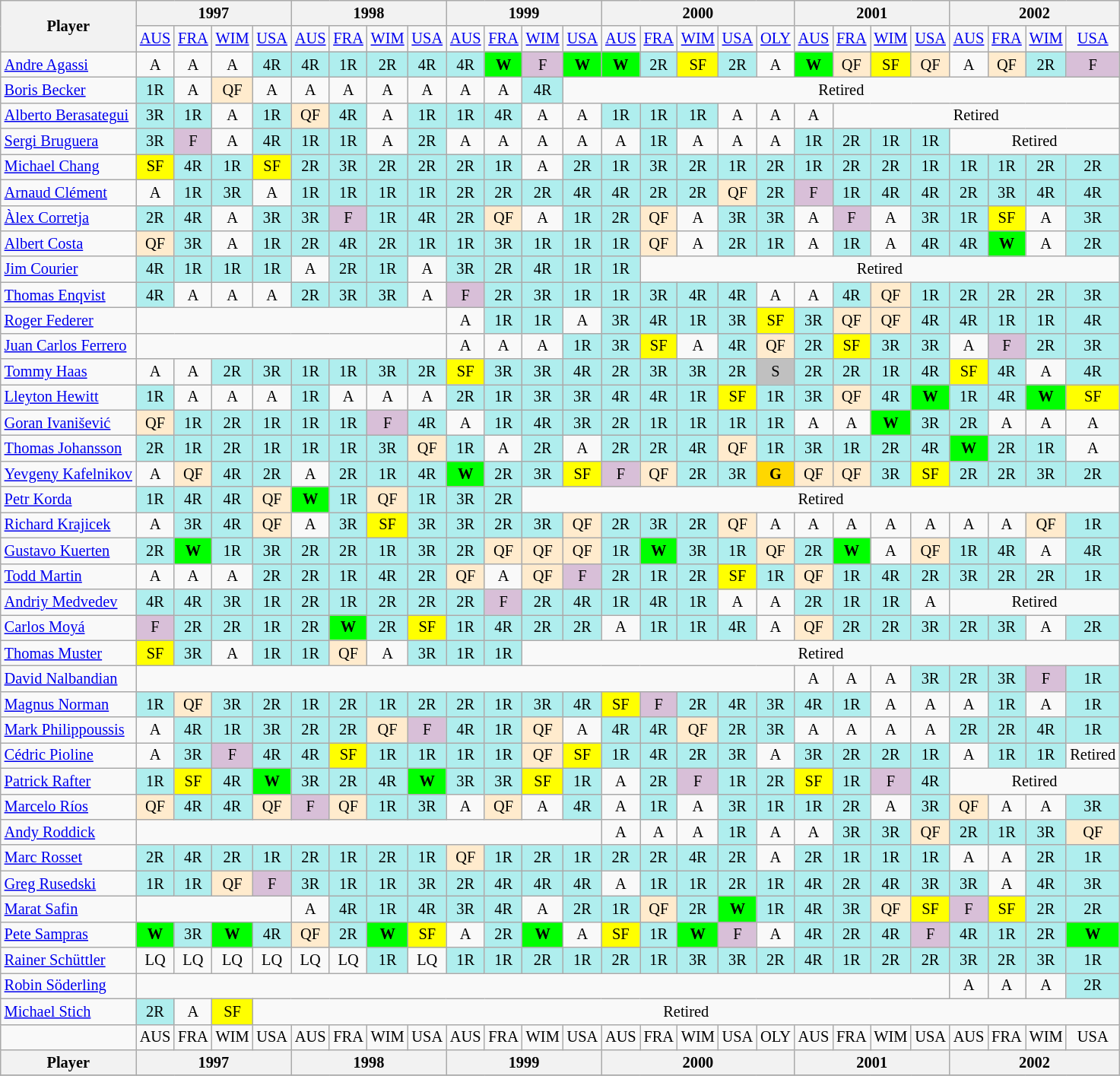<table class=wikitable style=text-align:center;font-size:85%>
<tr>
<th rowspan=2>Player</th>
<th colspan=4>1997</th>
<th colspan=4>1998</th>
<th colspan=4>1999</th>
<th colspan=5>2000</th>
<th colspan=4>2001</th>
<th colspan=4>2002</th>
</tr>
<tr>
<td><a href='#'>AUS</a></td>
<td><a href='#'>FRA</a></td>
<td><a href='#'>WIM</a></td>
<td><a href='#'>USA</a></td>
<td><a href='#'>AUS</a></td>
<td><a href='#'>FRA</a></td>
<td><a href='#'>WIM</a></td>
<td><a href='#'>USA</a></td>
<td><a href='#'>AUS</a></td>
<td><a href='#'>FRA</a></td>
<td><a href='#'>WIM</a></td>
<td><a href='#'>USA</a></td>
<td><a href='#'>AUS</a></td>
<td><a href='#'>FRA</a></td>
<td><a href='#'>WIM</a></td>
<td><a href='#'>USA</a></td>
<td><a href='#'>OLY</a></td>
<td><a href='#'>AUS</a></td>
<td><a href='#'>FRA</a></td>
<td><a href='#'>WIM</a></td>
<td><a href='#'>USA</a></td>
<td><a href='#'>AUS</a></td>
<td><a href='#'>FRA</a></td>
<td><a href='#'>WIM</a></td>
<td><a href='#'>USA</a></td>
</tr>
<tr>
<td align=left> <a href='#'>Andre Agassi</a></td>
<td>A</td>
<td>A</td>
<td>A</td>
<td bgcolor=afeeee>4R</td>
<td bgcolor=afeeee>4R</td>
<td bgcolor=afeeee>1R</td>
<td bgcolor=afeeee>2R</td>
<td bgcolor=afeeee>4R</td>
<td bgcolor=afeeee>4R</td>
<td bgcolor=lime><strong>W</strong></td>
<td bgcolor=thistle>F</td>
<td bgcolor=lime><strong>W</strong></td>
<td bgcolor=lime><strong>W</strong></td>
<td bgcolor=afeeee>2R</td>
<td bgcolor=yellow>SF</td>
<td bgcolor=afeeee>2R</td>
<td>A</td>
<td bgcolor=lime><strong>W</strong></td>
<td bgcolor=ffebcd>QF</td>
<td bgcolor=yellow>SF</td>
<td bgcolor=ffebcd>QF</td>
<td>A</td>
<td bgcolor=ffebcd>QF</td>
<td bgcolor=afeeee>2R</td>
<td bgcolor=thistle>F</td>
</tr>
<tr>
<td align=left> <a href='#'>Boris Becker</a></td>
<td bgcolor=afeeee>1R</td>
<td>A</td>
<td bgcolor=ffebcd>QF</td>
<td>A</td>
<td>A</td>
<td>A</td>
<td>A</td>
<td>A</td>
<td>A</td>
<td>A</td>
<td bgcolor=afeeee>4R</td>
<td colspan=14 align=center>Retired</td>
</tr>
<tr>
<td align=left> <a href='#'>Alberto Berasategui</a></td>
<td bgcolor=afeeee>3R</td>
<td bgcolor=afeeee>1R</td>
<td>A</td>
<td bgcolor=afeeee>1R</td>
<td bgcolor=ffebcd>QF</td>
<td bgcolor=afeeee>4R</td>
<td>A</td>
<td bgcolor=afeeee>1R</td>
<td bgcolor=afeeee>1R</td>
<td bgcolor=afeeee>4R</td>
<td>A</td>
<td>A</td>
<td bgcolor=afeeee>1R</td>
<td bgcolor=afeeee>1R</td>
<td bgcolor=afeeee>1R</td>
<td>A</td>
<td>A</td>
<td>A</td>
<td colspan=7 align=center>Retired</td>
</tr>
<tr>
<td align=left> <a href='#'>Sergi Bruguera</a></td>
<td bgcolor=afeeee>3R</td>
<td bgcolor=thistle>F</td>
<td>A</td>
<td bgcolor=afeeee>4R</td>
<td bgcolor=afeeee>1R</td>
<td bgcolor=afeeee>1R</td>
<td>A</td>
<td bgcolor=afeeee>2R</td>
<td>A</td>
<td>A</td>
<td>A</td>
<td>A</td>
<td>A</td>
<td bgcolor=afeeee>1R</td>
<td>A</td>
<td>A</td>
<td>A</td>
<td bgcolor=afeeee>1R</td>
<td bgcolor=afeeee>2R</td>
<td bgcolor=afeeee>1R</td>
<td bgcolor=afeeee>1R</td>
<td colspan=4 align=center>Retired</td>
</tr>
<tr>
<td align=left> <a href='#'>Michael Chang</a></td>
<td bgcolor=yellow>SF</td>
<td bgcolor=afeeee>4R</td>
<td bgcolor=afeeee>1R</td>
<td bgcolor=yellow>SF</td>
<td bgcolor=afeeee>2R</td>
<td bgcolor=afeeee>3R</td>
<td bgcolor=afeeee>2R</td>
<td bgcolor=afeeee>2R</td>
<td bgcolor=afeeee>2R</td>
<td bgcolor=afeeee>1R</td>
<td>A</td>
<td bgcolor=afeeee>2R</td>
<td bgcolor=afeeee>1R</td>
<td bgcolor=afeeee>3R</td>
<td bgcolor=afeeee>2R</td>
<td bgcolor=afeeee>1R</td>
<td bgcolor=afeeee>2R</td>
<td bgcolor=afeeee>1R</td>
<td bgcolor=afeeee>2R</td>
<td bgcolor=afeeee>2R</td>
<td bgcolor=afeeee>1R</td>
<td bgcolor=afeeee>1R</td>
<td bgcolor=afeeee>1R</td>
<td bgcolor=afeeee>2R</td>
<td bgcolor=afeeee>2R</td>
</tr>
<tr>
<td align=left> <a href='#'>Arnaud Clément</a></td>
<td>A</td>
<td bgcolor=afeeee>1R</td>
<td bgcolor=afeeee>3R</td>
<td>A</td>
<td bgcolor=afeeee>1R</td>
<td bgcolor=afeeee>1R</td>
<td bgcolor=afeeee>1R</td>
<td bgcolor=afeeee>1R</td>
<td bgcolor=afeeee>2R</td>
<td bgcolor=afeeee>2R</td>
<td bgcolor=afeeee>2R</td>
<td bgcolor=afeeee>4R</td>
<td bgcolor=afeeee>4R</td>
<td bgcolor=afeeee>2R</td>
<td bgcolor=afeeee>2R</td>
<td bgcolor=ffebcd>QF</td>
<td bgcolor=afeeee>2R</td>
<td bgcolor=thistle>F</td>
<td bgcolor=afeeee>1R</td>
<td bgcolor=afeeee>4R</td>
<td bgcolor=afeeee>4R</td>
<td bgcolor=afeeee>2R</td>
<td bgcolor=afeeee>3R</td>
<td bgcolor=afeeee>4R</td>
<td bgcolor=afeeee>4R</td>
</tr>
<tr>
<td align=left> <a href='#'>Àlex Corretja</a></td>
<td bgcolor=afeeee>2R</td>
<td bgcolor=afeeee>4R</td>
<td>A</td>
<td bgcolor=afeeee>3R</td>
<td bgcolor=afeeee>3R</td>
<td bgcolor=thistle>F</td>
<td bgcolor=afeeee>1R</td>
<td bgcolor=afeeee>4R</td>
<td bgcolor=afeeee>2R</td>
<td bgcolor=ffebcd>QF</td>
<td>A</td>
<td bgcolor=afeeee>1R</td>
<td bgcolor=afeeee>2R</td>
<td bgcolor=ffebcd>QF</td>
<td>A</td>
<td bgcolor=afeeee>3R</td>
<td bgcolor=afeeee>3R</td>
<td>A</td>
<td bgcolor=thistle>F</td>
<td>A</td>
<td bgcolor=afeeee>3R</td>
<td bgcolor=afeeee>1R</td>
<td bgcolor=yellow>SF</td>
<td>A</td>
<td bgcolor=afeeee>3R</td>
</tr>
<tr>
<td align=left> <a href='#'>Albert Costa</a></td>
<td bgcolor=ffebcd>QF</td>
<td bgcolor=afeeee>3R</td>
<td>A</td>
<td bgcolor=afeeee>1R</td>
<td bgcolor=afeeee>2R</td>
<td bgcolor=afeeee>4R</td>
<td bgcolor=afeeee>2R</td>
<td bgcolor=afeeee>1R</td>
<td bgcolor=afeeee>1R</td>
<td bgcolor=afeeee>3R</td>
<td bgcolor=afeeee>1R</td>
<td bgcolor=afeeee>1R</td>
<td bgcolor=afeeee>1R</td>
<td bgcolor=ffebcd>QF</td>
<td>A</td>
<td bgcolor=afeeee>2R</td>
<td bgcolor=afeeee>1R</td>
<td>A</td>
<td bgcolor=afeeee>1R</td>
<td>A</td>
<td bgcolor=afeeee>4R</td>
<td bgcolor=afeeee>4R</td>
<td bgcolor=lime><strong>W</strong></td>
<td>A</td>
<td bgcolor=afeeee>2R</td>
</tr>
<tr>
<td align=left> <a href='#'>Jim Courier</a></td>
<td bgcolor=afeeee>4R</td>
<td bgcolor=afeeee>1R</td>
<td bgcolor=afeeee>1R</td>
<td bgcolor=afeeee>1R</td>
<td>A</td>
<td bgcolor=afeeee>2R</td>
<td bgcolor=afeeee>1R</td>
<td>A</td>
<td bgcolor=afeeee>3R</td>
<td bgcolor=afeeee>2R</td>
<td bgcolor=afeeee>4R</td>
<td bgcolor=afeeee>1R</td>
<td bgcolor=afeeee>1R</td>
<td colspan=12 align=center>Retired</td>
</tr>
<tr>
<td align=left> <a href='#'>Thomas Enqvist</a></td>
<td bgcolor=afeeee>4R</td>
<td>A</td>
<td>A</td>
<td>A</td>
<td bgcolor=afeeee>2R</td>
<td bgcolor=afeeee>3R</td>
<td bgcolor=afeeee>3R</td>
<td>A</td>
<td bgcolor=thistle>F</td>
<td bgcolor=afeeee>2R</td>
<td bgcolor=afeeee>3R</td>
<td bgcolor=afeeee>1R</td>
<td bgcolor=afeeee>1R</td>
<td bgcolor=afeeee>3R</td>
<td bgcolor=afeeee>4R</td>
<td bgcolor=afeeee>4R</td>
<td>A</td>
<td>A</td>
<td bgcolor=afeeee>4R</td>
<td bgcolor=ffebcd>QF</td>
<td bgcolor=afeeee>1R</td>
<td bgcolor=afeeee>2R</td>
<td bgcolor=afeeee>2R</td>
<td bgcolor=afeeee>2R</td>
<td bgcolor=afeeee>3R</td>
</tr>
<tr>
<td align=left> <a href='#'>Roger Federer</a></td>
<td colspan=8></td>
<td>A</td>
<td bgcolor=afeeee>1R</td>
<td bgcolor=afeeee>1R</td>
<td>A</td>
<td bgcolor=afeeee>3R</td>
<td bgcolor=afeeee>4R</td>
<td bgcolor=afeeee>1R</td>
<td bgcolor=afeeee>3R</td>
<td bgcolor=yellow>SF</td>
<td bgcolor=afeeee>3R</td>
<td bgcolor=ffebcd>QF</td>
<td bgcolor=ffebcd>QF</td>
<td bgcolor=afeeee>4R</td>
<td bgcolor=afeeee>4R</td>
<td bgcolor=afeeee>1R</td>
<td bgcolor=afeeee>1R</td>
<td bgcolor=afeeee>4R</td>
</tr>
<tr>
<td align=left> <a href='#'>Juan Carlos Ferrero</a></td>
<td colspan=8></td>
<td>A</td>
<td>A</td>
<td>A</td>
<td bgcolor=afeeee>1R</td>
<td bgcolor=afeeee>3R</td>
<td bgcolor=yellow>SF</td>
<td>A</td>
<td bgcolor=afeeee>4R</td>
<td bgcolor=ffebcd>QF</td>
<td bgcolor=afeeee>2R</td>
<td bgcolor=yellow>SF</td>
<td bgcolor=afeeee>3R</td>
<td bgcolor=afeeee>3R</td>
<td>A</td>
<td bgcolor=thistle>F</td>
<td bgcolor=afeeee>2R</td>
<td bgcolor=afeeee>3R</td>
</tr>
<tr>
<td align=left> <a href='#'>Tommy Haas</a></td>
<td>A</td>
<td>A</td>
<td bgcolor=afeeee>2R</td>
<td bgcolor=afeeee>3R</td>
<td bgcolor=afeeee>1R</td>
<td bgcolor=afeeee>1R</td>
<td bgcolor=afeeee>3R</td>
<td bgcolor=afeeee>2R</td>
<td bgcolor=yellow>SF</td>
<td bgcolor=afeeee>3R</td>
<td bgcolor=afeeee>3R</td>
<td bgcolor=afeeee>4R</td>
<td bgcolor=afeeee>2R</td>
<td bgcolor=afeeee>3R</td>
<td bgcolor=afeeee>3R</td>
<td bgcolor=afeeee>2R</td>
<td bgcolor=silver>S</td>
<td bgcolor=afeeee>2R</td>
<td bgcolor=afeeee>2R</td>
<td bgcolor=afeeee>1R</td>
<td bgcolor=afeeee>4R</td>
<td bgcolor=yellow>SF</td>
<td bgcolor=afeeee>4R</td>
<td>A</td>
<td bgcolor=afeeee>4R</td>
</tr>
<tr>
<td align=left> <a href='#'>Lleyton Hewitt</a></td>
<td bgcolor=afeeee>1R</td>
<td>A</td>
<td>A</td>
<td>A</td>
<td bgcolor=afeeee>1R</td>
<td>A</td>
<td>A</td>
<td>A</td>
<td bgcolor=afeeee>2R</td>
<td bgcolor=afeeee>1R</td>
<td bgcolor=afeeee>3R</td>
<td bgcolor=afeeee>3R</td>
<td bgcolor=afeeee>4R</td>
<td bgcolor=afeeee>4R</td>
<td bgcolor=afeeee>1R</td>
<td bgcolor=yellow>SF</td>
<td bgcolor=afeeee>1R</td>
<td bgcolor=afeeee>3R</td>
<td bgcolor=ffebcd>QF</td>
<td bgcolor=afeeee>4R</td>
<td bgcolor=lime><strong>W</strong></td>
<td bgcolor=afeeee>1R</td>
<td bgcolor=afeeee>4R</td>
<td bgcolor=lime><strong>W</strong></td>
<td bgcolor=yellow>SF</td>
</tr>
<tr>
<td align=left> <a href='#'>Goran Ivanišević</a></td>
<td bgcolor=ffebcd>QF</td>
<td bgcolor=afeeee>1R</td>
<td bgcolor=afeeee>2R</td>
<td bgcolor=afeeee>1R</td>
<td bgcolor=afeeee>1R</td>
<td bgcolor=afeeee>1R</td>
<td bgcolor=thistle>F</td>
<td bgcolor=afeeee>4R</td>
<td>A</td>
<td bgcolor=afeeee>1R</td>
<td bgcolor=afeeee>4R</td>
<td bgcolor=afeeee>3R</td>
<td bgcolor=afeeee>2R</td>
<td bgcolor=afeeee>1R</td>
<td bgcolor=afeeee>1R</td>
<td bgcolor=afeeee>1R</td>
<td bgcolor=afeeee>1R</td>
<td>A</td>
<td>A</td>
<td bgcolor=lime><strong>W</strong></td>
<td bgcolor=afeeee>3R</td>
<td bgcolor=afeeee>2R</td>
<td>A</td>
<td>A</td>
<td>A</td>
</tr>
<tr>
<td align=left> <a href='#'>Thomas Johansson</a></td>
<td bgcolor=afeeee>2R</td>
<td bgcolor=afeeee>1R</td>
<td bgcolor=afeeee>2R</td>
<td bgcolor=afeeee>1R</td>
<td bgcolor=afeeee>1R</td>
<td bgcolor=afeeee>1R</td>
<td bgcolor=afeeee>3R</td>
<td bgcolor=ffebcd>QF</td>
<td bgcolor=afeeee>1R</td>
<td>A</td>
<td bgcolor=afeeee>2R</td>
<td>A</td>
<td bgcolor=afeeee>2R</td>
<td bgcolor=afeeee>2R</td>
<td bgcolor=afeeee>4R</td>
<td bgcolor=ffebcd>QF</td>
<td bgcolor=afeeee>1R</td>
<td bgcolor=afeeee>3R</td>
<td bgcolor=afeeee>1R</td>
<td bgcolor=afeeee>2R</td>
<td bgcolor=afeeee>4R</td>
<td bgcolor=lime><strong>W</strong></td>
<td bgcolor=afeeee>2R</td>
<td bgcolor=afeeee>1R</td>
<td>A</td>
</tr>
<tr>
<td align=left> <a href='#'>Yevgeny Kafelnikov</a></td>
<td>A</td>
<td bgcolor=ffebcd>QF</td>
<td bgcolor=afeeee>4R</td>
<td bgcolor=afeeee>2R</td>
<td>A</td>
<td bgcolor=afeeee>2R</td>
<td bgcolor=afeeee>1R</td>
<td bgcolor=afeeee>4R</td>
<td bgcolor=lime><strong>W</strong></td>
<td bgcolor=afeeee>2R</td>
<td bgcolor=afeeee>3R</td>
<td bgcolor=yellow>SF</td>
<td bgcolor=thistle>F</td>
<td bgcolor=ffebcd>QF</td>
<td bgcolor=afeeee>2R</td>
<td bgcolor=afeeee>3R</td>
<td bgcolor=gold><strong>G</strong></td>
<td bgcolor=ffebcd>QF</td>
<td bgcolor=ffebcd>QF</td>
<td bgcolor=afeeee>3R</td>
<td bgcolor=yellow>SF</td>
<td bgcolor=afeeee>2R</td>
<td bgcolor=afeeee>2R</td>
<td bgcolor=afeeee>3R</td>
<td bgcolor=afeeee>2R</td>
</tr>
<tr>
<td align=left> <a href='#'>Petr Korda</a></td>
<td bgcolor=afeeee>1R</td>
<td bgcolor=afeeee>4R</td>
<td bgcolor=afeeee>4R</td>
<td bgcolor=ffebcd>QF</td>
<td bgcolor=lime><strong>W</strong></td>
<td bgcolor=afeeee>1R</td>
<td bgcolor=ffebcd>QF</td>
<td bgcolor=afeeee>1R</td>
<td bgcolor=afeeee>3R</td>
<td bgcolor=afeeee>2R</td>
<td colspan=15 align=center>Retired</td>
</tr>
<tr>
<td align=left> <a href='#'>Richard Krajicek</a></td>
<td>A</td>
<td bgcolor=afeeee>3R</td>
<td bgcolor=afeeee>4R</td>
<td bgcolor=ffebcd>QF</td>
<td>A</td>
<td bgcolor=afeeee>3R</td>
<td bgcolor=yellow>SF</td>
<td bgcolor=afeeee>3R</td>
<td bgcolor=afeeee>3R</td>
<td bgcolor=afeeee>2R</td>
<td bgcolor=afeeee>3R</td>
<td bgcolor=ffebcd>QF</td>
<td bgcolor=afeeee>2R</td>
<td bgcolor=afeeee>3R</td>
<td bgcolor=afeeee>2R</td>
<td bgcolor=ffebcd>QF</td>
<td>A</td>
<td>A</td>
<td>A</td>
<td>A</td>
<td>A</td>
<td>A</td>
<td>A</td>
<td bgcolor=ffebcd>QF</td>
<td bgcolor=afeeee>1R</td>
</tr>
<tr>
<td align=left> <a href='#'>Gustavo Kuerten</a></td>
<td bgcolor=afeeee>2R</td>
<td bgcolor=lime><strong>W</strong></td>
<td bgcolor=afeeee>1R</td>
<td bgcolor=afeeee>3R</td>
<td bgcolor=afeeee>2R</td>
<td bgcolor=afeeee>2R</td>
<td bgcolor=afeeee>1R</td>
<td bgcolor=afeeee>3R</td>
<td bgcolor=afeeee>2R</td>
<td bgcolor=ffebcd>QF</td>
<td bgcolor=ffebcd>QF</td>
<td bgcolor=ffebcd>QF</td>
<td bgcolor=afeeee>1R</td>
<td bgcolor=lime><strong>W</strong></td>
<td bgcolor=afeeee>3R</td>
<td bgcolor=afeeee>1R</td>
<td bgcolor=ffebcd>QF</td>
<td bgcolor=afeeee>2R</td>
<td bgcolor=lime><strong>W</strong></td>
<td>A</td>
<td bgcolor=ffebcd>QF</td>
<td bgcolor=afeeee>1R</td>
<td bgcolor=afeeee>4R</td>
<td>A</td>
<td bgcolor=afeeee>4R</td>
</tr>
<tr>
<td align=left> <a href='#'>Todd Martin</a></td>
<td>A</td>
<td>A</td>
<td>A</td>
<td bgcolor=afeeee>2R</td>
<td bgcolor=afeeee>2R</td>
<td bgcolor=afeeee>1R</td>
<td bgcolor=afeeee>4R</td>
<td bgcolor=afeeee>2R</td>
<td bgcolor=ffebcd>QF</td>
<td>A</td>
<td bgcolor=ffebcd>QF</td>
<td bgcolor=thistle>F</td>
<td bgcolor=afeeee>2R</td>
<td bgcolor=afeeee>1R</td>
<td bgcolor=afeeee>2R</td>
<td bgcolor=yellow>SF</td>
<td bgcolor=afeeee>1R</td>
<td bgcolor=ffebcd>QF</td>
<td bgcolor=afeeee>1R</td>
<td bgcolor=afeeee>4R</td>
<td bgcolor=afeeee>2R</td>
<td bgcolor=afeeee>3R</td>
<td bgcolor=afeeee>2R</td>
<td bgcolor=afeeee>2R</td>
<td bgcolor=afeeee>1R</td>
</tr>
<tr>
<td align=left> <a href='#'>Andriy Medvedev</a></td>
<td bgcolor=afeeee>4R</td>
<td bgcolor=afeeee>4R</td>
<td bgcolor=afeeee>3R</td>
<td bgcolor=afeeee>1R</td>
<td bgcolor=afeeee>2R</td>
<td bgcolor=afeeee>1R</td>
<td bgcolor=afeeee>2R</td>
<td bgcolor=afeeee>2R</td>
<td bgcolor=afeeee>2R</td>
<td bgcolor=thistle>F</td>
<td bgcolor=afeeee>2R</td>
<td bgcolor=afeeee>4R</td>
<td bgcolor=afeeee>1R</td>
<td bgcolor=afeeee>4R</td>
<td bgcolor=afeeee>1R</td>
<td>A</td>
<td>A</td>
<td bgcolor=afeeee>2R</td>
<td bgcolor=afeeee>1R</td>
<td bgcolor=afeeee>1R</td>
<td>A</td>
<td colspan=4 align=center>Retired</td>
</tr>
<tr>
<td align=left> <a href='#'>Carlos Moyá</a></td>
<td bgcolor=thistle>F</td>
<td bgcolor=afeeee>2R</td>
<td bgcolor=afeeee>2R</td>
<td bgcolor=afeeee>1R</td>
<td bgcolor=afeeee>2R</td>
<td bgcolor=lime><strong>W</strong></td>
<td bgcolor=afeeee>2R</td>
<td bgcolor=yellow>SF</td>
<td bgcolor=afeeee>1R</td>
<td bgcolor=afeeee>4R</td>
<td bgcolor=afeeee>2R</td>
<td bgcolor=afeeee>2R</td>
<td>A</td>
<td bgcolor=afeeee>1R</td>
<td bgcolor=afeeee>1R</td>
<td bgcolor=afeeee>4R</td>
<td>A</td>
<td bgcolor=ffebcd>QF</td>
<td bgcolor=afeeee>2R</td>
<td bgcolor=afeeee>2R</td>
<td bgcolor=afeeee>3R</td>
<td bgcolor=afeeee>2R</td>
<td bgcolor=afeeee>3R</td>
<td>A</td>
<td bgcolor=afeeee>2R</td>
</tr>
<tr>
<td align=left> <a href='#'>Thomas Muster</a></td>
<td bgcolor=yellow>SF</td>
<td bgcolor=afeeee>3R</td>
<td>A</td>
<td bgcolor=afeeee>1R</td>
<td bgcolor=afeeee>1R</td>
<td bgcolor=ffebcd>QF</td>
<td>A</td>
<td bgcolor=afeeee>3R</td>
<td bgcolor=afeeee>1R</td>
<td bgcolor=afeeee>1R</td>
<td colspan=15 align=center>Retired</td>
</tr>
<tr>
<td align=left> <a href='#'>David Nalbandian</a></td>
<td colspan=17></td>
<td>A</td>
<td>A</td>
<td>A</td>
<td bgcolor=afeeee>3R</td>
<td bgcolor=afeeee>2R</td>
<td bgcolor=afeeee>3R</td>
<td bgcolor=thistle>F</td>
<td bgcolor=afeeee>1R</td>
</tr>
<tr>
<td align=left> <a href='#'>Magnus Norman</a></td>
<td bgcolor=afeeee>1R</td>
<td bgcolor=ffebcd>QF</td>
<td bgcolor=afeeee>3R</td>
<td bgcolor=afeeee>2R</td>
<td bgcolor=afeeee>1R</td>
<td bgcolor=afeeee>2R</td>
<td bgcolor=afeeee>1R</td>
<td bgcolor=afeeee>2R</td>
<td bgcolor=afeeee>2R</td>
<td bgcolor=afeeee>1R</td>
<td bgcolor=afeeee>3R</td>
<td bgcolor=afeeee>4R</td>
<td bgcolor=yellow>SF</td>
<td bgcolor=thistle>F</td>
<td bgcolor=afeeee>2R</td>
<td bgcolor=afeeee>4R</td>
<td bgcolor=afeeee>3R</td>
<td bgcolor=afeeee>4R</td>
<td bgcolor=afeeee>1R</td>
<td>A</td>
<td>A</td>
<td>A</td>
<td bgcolor=afeeee>1R</td>
<td>A</td>
<td bgcolor=afeeee>1R</td>
</tr>
<tr>
<td align=left> <a href='#'>Mark Philippoussis</a></td>
<td>A</td>
<td bgcolor=afeeee>4R</td>
<td bgcolor=afeeee>1R</td>
<td bgcolor=afeeee>3R</td>
<td bgcolor=afeeee>2R</td>
<td bgcolor=afeeee>2R</td>
<td bgcolor=ffebcd>QF</td>
<td bgcolor=thistle>F</td>
<td bgcolor=afeeee>4R</td>
<td bgcolor=afeeee>1R</td>
<td bgcolor=ffebcd>QF</td>
<td>A</td>
<td bgcolor=afeeee>4R</td>
<td bgcolor=afeeee>4R</td>
<td bgcolor=ffebcd>QF</td>
<td bgcolor=afeeee>2R</td>
<td bgcolor=afeeee>3R</td>
<td>A</td>
<td>A</td>
<td>A</td>
<td>A</td>
<td bgcolor=afeeee>2R</td>
<td bgcolor=afeeee>2R</td>
<td bgcolor=afeeee>4R</td>
<td bgcolor=afeeee>1R</td>
</tr>
<tr>
<td align=left> <a href='#'>Cédric Pioline</a></td>
<td>A</td>
<td bgcolor=afeeee>3R</td>
<td bgcolor=thistle>F</td>
<td bgcolor=afeeee>4R</td>
<td bgcolor=afeeee>4R</td>
<td bgcolor=yellow>SF</td>
<td bgcolor=afeeee>1R</td>
<td bgcolor=afeeee>1R</td>
<td bgcolor=afeeee>1R</td>
<td bgcolor=afeeee>1R</td>
<td bgcolor=ffebcd>QF</td>
<td bgcolor=yellow>SF</td>
<td bgcolor=afeeee>1R</td>
<td bgcolor=afeeee>4R</td>
<td bgcolor=afeeee>2R</td>
<td bgcolor=afeeee>3R</td>
<td>A</td>
<td bgcolor=afeeee>3R</td>
<td bgcolor=afeeee>2R</td>
<td bgcolor=afeeee>2R</td>
<td bgcolor=afeeee>1R</td>
<td>A</td>
<td bgcolor=afeeee>1R</td>
<td bgcolor=afeeee>1R</td>
<td align=center>Retired</td>
</tr>
<tr>
<td align=left> <a href='#'>Patrick Rafter</a></td>
<td bgcolor=afeeee>1R</td>
<td bgcolor=yellow>SF</td>
<td bgcolor=afeeee>4R</td>
<td bgcolor=lime><strong>W</strong></td>
<td bgcolor=afeeee>3R</td>
<td bgcolor=afeeee>2R</td>
<td bgcolor=afeeee>4R</td>
<td bgcolor=lime><strong>W</strong></td>
<td bgcolor=afeeee>3R</td>
<td bgcolor=afeeee>3R</td>
<td bgcolor=yellow>SF</td>
<td bgcolor=afeeee>1R</td>
<td>A</td>
<td bgcolor=afeeee>2R</td>
<td bgcolor=thistle>F</td>
<td bgcolor=afeeee>1R</td>
<td bgcolor=afeeee>2R</td>
<td bgcolor=yellow>SF</td>
<td bgcolor=afeeee>1R</td>
<td bgcolor=thistle>F</td>
<td bgcolor=afeeee>4R</td>
<td colspan=4 align=center>Retired</td>
</tr>
<tr>
<td align=left> <a href='#'>Marcelo Ríos</a></td>
<td bgcolor=ffebcd>QF</td>
<td bgcolor=afeeee>4R</td>
<td bgcolor=afeeee>4R</td>
<td bgcolor=ffebcd>QF</td>
<td bgcolor=thistle>F</td>
<td bgcolor=ffebcd>QF</td>
<td bgcolor=afeeee>1R</td>
<td bgcolor=afeeee>3R</td>
<td>A</td>
<td bgcolor=ffebcd>QF</td>
<td>A</td>
<td bgcolor=afeeee>4R</td>
<td>A</td>
<td bgcolor=afeeee>1R</td>
<td>A</td>
<td bgcolor=afeeee>3R</td>
<td bgcolor=afeeee>1R</td>
<td bgcolor=afeeee>1R</td>
<td bgcolor=afeeee>2R</td>
<td>A</td>
<td bgcolor=afeeee>3R</td>
<td bgcolor=ffebcd>QF</td>
<td>A</td>
<td>A</td>
<td bgcolor=afeeee>3R</td>
</tr>
<tr>
<td align=left> <a href='#'>Andy Roddick</a></td>
<td colspan=12></td>
<td>A</td>
<td>A</td>
<td>A</td>
<td bgcolor=afeeee>1R</td>
<td>A</td>
<td>A</td>
<td bgcolor=afeeee>3R</td>
<td bgcolor=afeeee>3R</td>
<td bgcolor=ffebcd>QF</td>
<td bgcolor=afeeee>2R</td>
<td bgcolor=afeeee>1R</td>
<td bgcolor=afeeee>3R</td>
<td bgcolor=ffebcd>QF</td>
</tr>
<tr>
<td align=left> <a href='#'>Marc Rosset</a></td>
<td bgcolor=afeeee>2R</td>
<td bgcolor=afeeee>4R</td>
<td bgcolor=afeeee>2R</td>
<td bgcolor=afeeee>1R</td>
<td bgcolor=afeeee>2R</td>
<td bgcolor=afeeee>1R</td>
<td bgcolor=afeeee>2R</td>
<td bgcolor=afeeee>1R</td>
<td bgcolor=ffebcd>QF</td>
<td bgcolor=afeeee>1R</td>
<td bgcolor=afeeee>2R</td>
<td bgcolor=afeeee>1R</td>
<td bgcolor=afeeee>2R</td>
<td bgcolor=afeeee>2R</td>
<td bgcolor=afeeee>4R</td>
<td bgcolor=afeeee>2R</td>
<td>A</td>
<td bgcolor=afeeee>2R</td>
<td bgcolor=afeeee>1R</td>
<td bgcolor=afeeee>1R</td>
<td bgcolor=afeeee>1R</td>
<td>A</td>
<td>A</td>
<td bgcolor=afeeee>2R</td>
<td bgcolor=afeeee>1R</td>
</tr>
<tr>
<td align=left> <a href='#'>Greg Rusedski</a></td>
<td bgcolor=afeeee>1R</td>
<td bgcolor=afeeee>1R</td>
<td bgcolor=ffebcd>QF</td>
<td bgcolor=thistle>F</td>
<td bgcolor=afeeee>3R</td>
<td bgcolor=afeeee>1R</td>
<td bgcolor=afeeee>1R</td>
<td bgcolor=afeeee>3R</td>
<td bgcolor=afeeee>2R</td>
<td bgcolor=afeeee>4R</td>
<td bgcolor=afeeee>4R</td>
<td bgcolor=afeeee>4R</td>
<td>A</td>
<td bgcolor=afeeee>1R</td>
<td bgcolor=afeeee>1R</td>
<td bgcolor=afeeee>2R</td>
<td bgcolor=afeeee>1R</td>
<td bgcolor=afeeee>4R</td>
<td bgcolor=afeeee>2R</td>
<td bgcolor=afeeee>4R</td>
<td bgcolor=afeeee>3R</td>
<td bgcolor=afeeee>3R</td>
<td>A</td>
<td bgcolor=afeeee>4R</td>
<td bgcolor=afeeee>3R</td>
</tr>
<tr>
<td align=left> <a href='#'>Marat Safin</a></td>
<td colspan=4></td>
<td>A</td>
<td bgcolor=afeeee>4R</td>
<td bgcolor=afeeee>1R</td>
<td bgcolor=afeeee>4R</td>
<td bgcolor=afeeee>3R</td>
<td bgcolor=afeeee>4R</td>
<td>A</td>
<td bgcolor=afeeee>2R</td>
<td bgcolor=afeeee>1R</td>
<td bgcolor=ffebcd>QF</td>
<td bgcolor=afeeee>2R</td>
<td bgcolor=lime><strong>W</strong></td>
<td bgcolor=afeeee>1R</td>
<td bgcolor=afeeee>4R</td>
<td bgcolor=afeeee>3R</td>
<td bgcolor=ffebcd>QF</td>
<td bgcolor=yellow>SF</td>
<td bgcolor=thistle>F</td>
<td bgcolor=yellow>SF</td>
<td bgcolor=afeeee>2R</td>
<td bgcolor=afeeee>2R</td>
</tr>
<tr>
<td align=left> <a href='#'>Pete Sampras</a></td>
<td bgcolor=lime><strong>W</strong></td>
<td bgcolor=afeeee>3R</td>
<td bgcolor=lime><strong>W</strong></td>
<td bgcolor=afeeee>4R</td>
<td bgcolor=ffebcd>QF</td>
<td bgcolor=afeeee>2R</td>
<td bgcolor=lime><strong>W</strong></td>
<td bgcolor=yellow>SF</td>
<td>A</td>
<td bgcolor=afeeee>2R</td>
<td bgcolor=lime><strong>W</strong></td>
<td>A</td>
<td bgcolor=yellow>SF</td>
<td bgcolor=afeeee>1R</td>
<td bgcolor=lime><strong>W</strong></td>
<td bgcolor=thistle>F</td>
<td>A</td>
<td bgcolor=afeeee>4R</td>
<td bgcolor=afeeee>2R</td>
<td bgcolor=afeeee>4R</td>
<td bgcolor=thistle>F</td>
<td bgcolor=afeeee>4R</td>
<td bgcolor=afeeee>1R</td>
<td bgcolor=afeeee>2R</td>
<td bgcolor=lime><strong>W</strong></td>
</tr>
<tr>
<td align=left> <a href='#'>Rainer Schüttler</a></td>
<td>LQ</td>
<td>LQ</td>
<td>LQ</td>
<td>LQ</td>
<td>LQ</td>
<td>LQ</td>
<td bgcolor=afeeee>1R</td>
<td>LQ</td>
<td bgcolor=afeeee>1R</td>
<td bgcolor=afeeee>1R</td>
<td bgcolor=afeeee>2R</td>
<td bgcolor=afeeee>1R</td>
<td bgcolor=afeeee>2R </td>
<td bgcolor=afeeee>1R</td>
<td bgcolor=afeeee>3R</td>
<td bgcolor=afeeee>3R</td>
<td bgcolor=afeeee>2R</td>
<td bgcolor=afeeee>4R </td>
<td bgcolor=afeeee>1R</td>
<td bgcolor=afeeee>2R</td>
<td bgcolor=afeeee>2R</td>
<td bgcolor=afeeee>3R </td>
<td bgcolor=afeeee>2R</td>
<td bgcolor=afeeee>3R</td>
<td bgcolor=afeeee>1R</td>
</tr>
<tr>
<td align=left> <a href='#'>Robin Söderling</a></td>
<td colspan=21></td>
<td>A</td>
<td>A</td>
<td>A</td>
<td bgcolor=afeeee>2R</td>
</tr>
<tr>
<td align=left> <a href='#'>Michael Stich</a></td>
<td bgcolor=afeeee>2R</td>
<td>A</td>
<td bgcolor=yellow>SF</td>
<td colspan=22 align=center>Retired</td>
</tr>
<tr>
<td></td>
<td>AUS</td>
<td>FRA</td>
<td>WIM</td>
<td>USA</td>
<td>AUS</td>
<td>FRA</td>
<td>WIM</td>
<td>USA</td>
<td>AUS</td>
<td>FRA</td>
<td>WIM</td>
<td>USA</td>
<td>AUS</td>
<td>FRA</td>
<td>WIM</td>
<td>USA</td>
<td>OLY</td>
<td>AUS</td>
<td>FRA</td>
<td>WIM</td>
<td>USA</td>
<td>AUS</td>
<td>FRA</td>
<td>WIM</td>
<td>USA</td>
</tr>
<tr>
<th>Player</th>
<th colspan=4>1997</th>
<th colspan=4>1998</th>
<th colspan=4>1999</th>
<th colspan=5>2000</th>
<th colspan=4>2001</th>
<th colspan=4>2002</th>
</tr>
<tr>
</tr>
</table>
